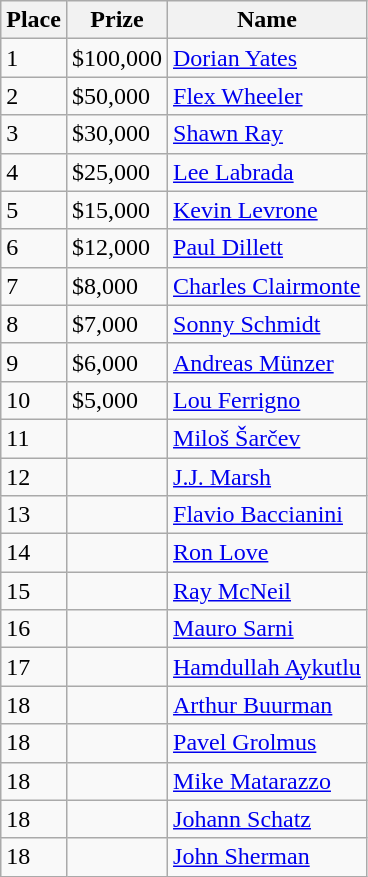<table class="wikitable">
<tr>
<th>Place</th>
<th>Prize</th>
<th>Name</th>
</tr>
<tr>
<td>1</td>
<td>$100,000</td>
<td> <a href='#'>Dorian Yates</a></td>
</tr>
<tr>
<td>2</td>
<td>$50,000</td>
<td> <a href='#'>Flex Wheeler</a></td>
</tr>
<tr>
<td>3</td>
<td>$30,000</td>
<td> <a href='#'>Shawn Ray</a></td>
</tr>
<tr>
<td>4</td>
<td>$25,000</td>
<td> <a href='#'>Lee Labrada</a></td>
</tr>
<tr>
<td>5</td>
<td>$15,000</td>
<td> <a href='#'>Kevin Levrone</a></td>
</tr>
<tr>
<td>6</td>
<td>$12,000</td>
<td> <a href='#'>Paul Dillett</a></td>
</tr>
<tr>
<td>7</td>
<td>$8,000</td>
<td> <a href='#'>Charles Clairmonte</a></td>
</tr>
<tr>
<td>8</td>
<td>$7,000</td>
<td> <a href='#'>Sonny Schmidt</a></td>
</tr>
<tr>
<td>9</td>
<td>$6,000</td>
<td> <a href='#'>Andreas Münzer</a></td>
</tr>
<tr>
<td>10</td>
<td>$5,000</td>
<td> <a href='#'>Lou Ferrigno</a></td>
</tr>
<tr>
<td>11</td>
<td></td>
<td> <a href='#'>Miloš Šarčev</a></td>
</tr>
<tr>
<td>12</td>
<td></td>
<td> <a href='#'>J.J. Marsh</a></td>
</tr>
<tr>
<td>13</td>
<td></td>
<td> <a href='#'>Flavio Baccianini</a></td>
</tr>
<tr>
<td>14</td>
<td></td>
<td> <a href='#'>Ron Love</a></td>
</tr>
<tr>
<td>15</td>
<td></td>
<td> <a href='#'>Ray McNeil</a></td>
</tr>
<tr>
<td>16</td>
<td></td>
<td> <a href='#'>Mauro Sarni</a></td>
</tr>
<tr>
<td>17</td>
<td></td>
<td> <a href='#'>Hamdullah Aykutlu</a></td>
</tr>
<tr>
<td>18</td>
<td></td>
<td> <a href='#'>Arthur Buurman</a></td>
</tr>
<tr>
<td>18</td>
<td></td>
<td> <a href='#'>Pavel Grolmus</a></td>
</tr>
<tr>
<td>18</td>
<td></td>
<td> <a href='#'>Mike Matarazzo</a></td>
</tr>
<tr>
<td>18</td>
<td></td>
<td> <a href='#'>Johann Schatz</a></td>
</tr>
<tr>
<td>18</td>
<td></td>
<td> <a href='#'>John Sherman</a></td>
</tr>
</table>
